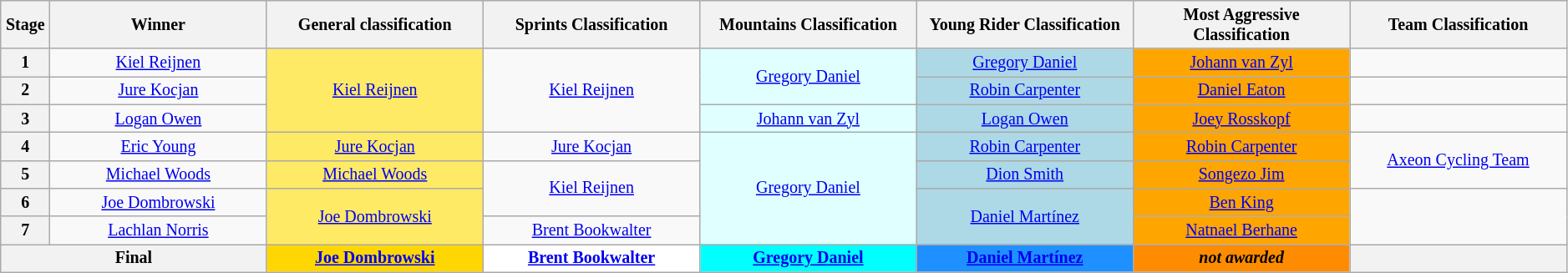<table class="wikitable" style="text-align: center; font-size:smaller;">
<tr style="background:#efefef;">
<th style="width:1%;">Stage</th>
<th style="width:12%;">Winner</th>
<th style="width:12%;">General classification<br></th>
<th style="width:12%;">Sprints Classification<br></th>
<th style="width:12%;">Mountains Classification<br></th>
<th style="width:12%;">Young Rider Classification<br></th>
<th style="width:12%;">Most Aggressive Classification<br></th>
<th style="width:12%;">Team Classification</th>
</tr>
<tr>
<th>1</th>
<td><a href='#'>Kiel Reijnen</a></td>
<td style="background:#FFEA66;" rowspan=3><a href='#'>Kiel Reijnen</a></td>
<td style="background:offwhite;" rowspan=3><a href='#'>Kiel Reijnen</a></td>
<td style="background:LightCyan;" rowspan=2><a href='#'>Gregory Daniel</a></td>
<td style="background:lightblue;"><a href='#'>Gregory Daniel</a></td>
<td style="background:orange;"><a href='#'>Johann van Zyl</a></td>
<td></td>
</tr>
<tr>
<th>2</th>
<td><a href='#'>Jure Kocjan</a></td>
<td style="background:lightblue;"><a href='#'>Robin Carpenter</a></td>
<td style="background:orange;"><a href='#'>Daniel Eaton</a></td>
<td></td>
</tr>
<tr>
<th>3</th>
<td><a href='#'>Logan Owen</a></td>
<td style="background:LightCyan;"><a href='#'>Johann van Zyl</a></td>
<td style="background:lightblue;"><a href='#'>Logan Owen</a></td>
<td style="background:orange;"><a href='#'>Joey Rosskopf</a></td>
<td></td>
</tr>
<tr>
<th>4</th>
<td><a href='#'>Eric Young</a></td>
<td style="background:#FFEA66;"><a href='#'>Jure Kocjan</a></td>
<td style="background:offwhite;"><a href='#'>Jure Kocjan</a></td>
<td style="background:LightCyan;" rowspan=4><a href='#'>Gregory Daniel</a></td>
<td style="background:lightblue;"><a href='#'>Robin Carpenter</a></td>
<td style="background:orange;"><a href='#'>Robin Carpenter</a></td>
<td rowspan=2><a href='#'>Axeon Cycling Team</a></td>
</tr>
<tr>
<th>5</th>
<td><a href='#'>Michael Woods</a></td>
<td style="background:#FFEA66;"><a href='#'>Michael Woods</a></td>
<td style="background:offwhite;" rowspan=2><a href='#'>Kiel Reijnen</a></td>
<td style="background:lightblue;"><a href='#'>Dion Smith</a></td>
<td style="background:orange;"><a href='#'>Songezo Jim</a></td>
</tr>
<tr>
<th>6</th>
<td><a href='#'>Joe Dombrowski</a></td>
<td style="background:#FFEA66;" rowspan=2><a href='#'>Joe Dombrowski</a></td>
<td style="background:lightblue;" rowspan=2><a href='#'>Daniel Martínez</a></td>
<td style="background:orange;"><a href='#'>Ben King</a></td>
<td rowspan=2></td>
</tr>
<tr>
<th>7</th>
<td><a href='#'>Lachlan Norris</a></td>
<td style="background:offwhite;"><a href='#'>Brent Bookwalter</a></td>
<td style="background:orange;"><a href='#'>Natnael Berhane</a></td>
</tr>
<tr>
<th colspan=2>Final</th>
<th style="background:gold"><a href='#'>Joe Dombrowski</a></th>
<th style="background:white"><a href='#'>Brent Bookwalter</a></th>
<th style="background:cyan"><a href='#'>Gregory Daniel</a></th>
<th style="background:dodgerblue"><a href='#'>Daniel Martínez</a></th>
<th style="background:darkorange"><em>not awarded</em></th>
<th></th>
</tr>
</table>
